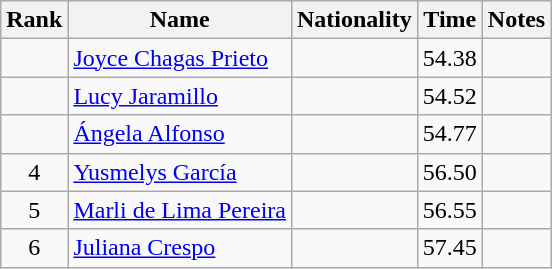<table class="wikitable sortable" style="text-align:center">
<tr>
<th>Rank</th>
<th>Name</th>
<th>Nationality</th>
<th>Time</th>
<th>Notes</th>
</tr>
<tr>
<td align=center></td>
<td align=left><a href='#'>Joyce Chagas Prieto</a></td>
<td align=left></td>
<td>54.38</td>
<td></td>
</tr>
<tr>
<td align=center></td>
<td align=left><a href='#'>Lucy Jaramillo</a></td>
<td align=left></td>
<td>54.52</td>
<td></td>
</tr>
<tr>
<td align=center></td>
<td align=left><a href='#'>Ángela Alfonso</a></td>
<td align=left></td>
<td>54.77</td>
<td></td>
</tr>
<tr>
<td align=center>4</td>
<td align=left><a href='#'>Yusmelys García</a></td>
<td align=left></td>
<td>56.50</td>
<td></td>
</tr>
<tr>
<td align=center>5</td>
<td align=left><a href='#'>Marli de Lima Pereira</a></td>
<td align=left></td>
<td>56.55</td>
<td></td>
</tr>
<tr>
<td align=center>6</td>
<td align=left><a href='#'>Juliana Crespo</a></td>
<td align=left></td>
<td>57.45</td>
<td></td>
</tr>
</table>
